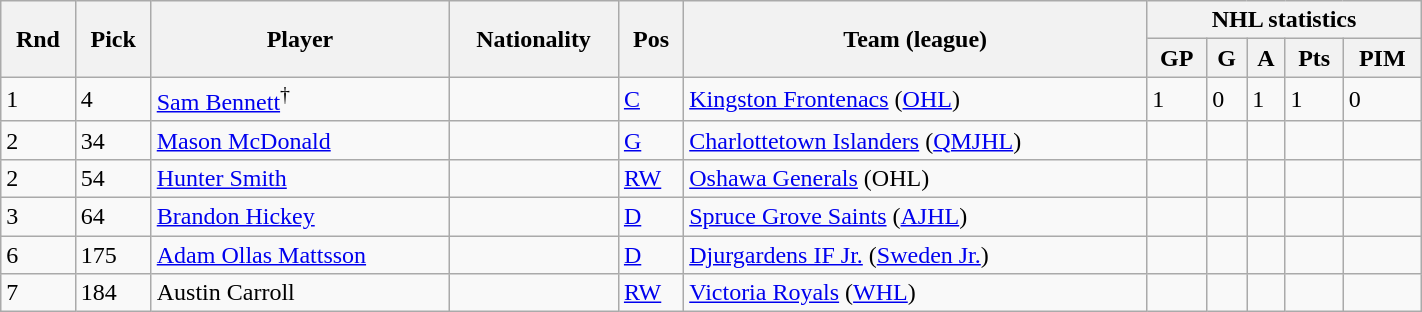<table class="wikitable" style="width:75%;">
<tr>
<th rowspan="2">Rnd</th>
<th rowspan="2">Pick</th>
<th rowspan="2">Player</th>
<th rowspan="2">Nationality</th>
<th rowspan="2">Pos</th>
<th rowspan="2">Team (league)</th>
<th colspan="5">NHL statistics</th>
</tr>
<tr>
<th>GP</th>
<th>G</th>
<th>A</th>
<th>Pts</th>
<th>PIM</th>
</tr>
<tr>
<td>1</td>
<td>4</td>
<td><a href='#'>Sam Bennett</a><sup>†</sup></td>
<td></td>
<td><a href='#'>C</a></td>
<td><a href='#'>Kingston Frontenacs</a> (<a href='#'>OHL</a>)</td>
<td>1</td>
<td>0</td>
<td>1</td>
<td>1</td>
<td>0</td>
</tr>
<tr>
<td>2</td>
<td>34</td>
<td><a href='#'>Mason McDonald</a></td>
<td></td>
<td><a href='#'>G</a></td>
<td><a href='#'>Charlottetown Islanders</a> (<a href='#'>QMJHL</a>)</td>
<td></td>
<td></td>
<td></td>
<td></td>
<td></td>
</tr>
<tr>
<td>2</td>
<td>54</td>
<td><a href='#'>Hunter Smith</a></td>
<td></td>
<td><a href='#'>RW</a></td>
<td><a href='#'>Oshawa Generals</a> (OHL)</td>
<td></td>
<td></td>
<td></td>
<td></td>
<td></td>
</tr>
<tr>
<td>3</td>
<td>64</td>
<td><a href='#'>Brandon Hickey</a></td>
<td></td>
<td><a href='#'>D</a></td>
<td><a href='#'>Spruce Grove Saints</a> (<a href='#'>AJHL</a>)</td>
<td></td>
<td></td>
<td></td>
<td></td>
<td></td>
</tr>
<tr>
<td>6</td>
<td>175</td>
<td><a href='#'>Adam Ollas Mattsson</a></td>
<td></td>
<td><a href='#'>D</a></td>
<td><a href='#'>Djurgardens IF Jr.</a> (<a href='#'>Sweden Jr.</a>)</td>
<td></td>
<td></td>
<td></td>
<td></td>
<td></td>
</tr>
<tr>
<td>7</td>
<td>184</td>
<td>Austin Carroll</td>
<td></td>
<td><a href='#'>RW</a></td>
<td><a href='#'>Victoria Royals</a> (<a href='#'>WHL</a>)</td>
<td></td>
<td></td>
<td></td>
<td></td>
<td></td>
</tr>
</table>
